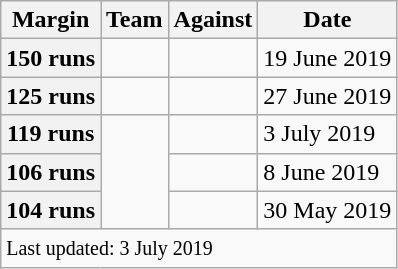<table class="wikitable sortable">
<tr>
<th data-sort-type=number>Margin</th>
<th>Team</th>
<th>Against</th>
<th>Date</th>
</tr>
<tr>
<th>150 runs</th>
<td></td>
<td></td>
<td>19 June 2019</td>
</tr>
<tr>
<th>125 runs</th>
<td></td>
<td></td>
<td>27 June 2019</td>
</tr>
<tr>
<th>119 runs</th>
<td rowspan=3></td>
<td></td>
<td>3 July 2019</td>
</tr>
<tr>
<th>106 runs</th>
<td></td>
<td>8 June 2019</td>
</tr>
<tr>
<th>104 runs</th>
<td></td>
<td>30 May 2019</td>
</tr>
<tr class="sortbottom">
<td colspan="4"><small>Last updated: 3 July 2019</small></td>
</tr>
</table>
